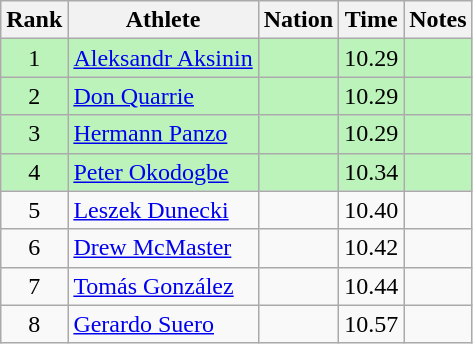<table class="wikitable sortable" style="text-align:center">
<tr>
<th>Rank</th>
<th>Athlete</th>
<th>Nation</th>
<th>Time</th>
<th>Notes</th>
</tr>
<tr style="background:#bbf3bb;">
<td>1</td>
<td align=left><a href='#'>Aleksandr Aksinin</a></td>
<td align=left></td>
<td>10.29</td>
<td></td>
</tr>
<tr style="background:#bbf3bb;">
<td>2</td>
<td align=left><a href='#'>Don Quarrie</a></td>
<td align=left></td>
<td>10.29</td>
<td></td>
</tr>
<tr style="background:#bbf3bb;">
<td>3</td>
<td align=left><a href='#'>Hermann Panzo</a></td>
<td align=left></td>
<td>10.29</td>
<td></td>
</tr>
<tr style="background:#bbf3bb;">
<td>4</td>
<td align=left><a href='#'>Peter Okodogbe</a></td>
<td align=left></td>
<td>10.34</td>
<td></td>
</tr>
<tr>
<td>5</td>
<td align=left><a href='#'>Leszek Dunecki</a></td>
<td align=left></td>
<td>10.40</td>
<td></td>
</tr>
<tr>
<td>6</td>
<td align=left><a href='#'>Drew McMaster</a></td>
<td align=left></td>
<td>10.42</td>
<td></td>
</tr>
<tr>
<td>7</td>
<td align=left><a href='#'>Tomás González</a></td>
<td align=left></td>
<td>10.44</td>
<td></td>
</tr>
<tr>
<td>8</td>
<td align=left><a href='#'>Gerardo Suero</a></td>
<td align=left></td>
<td>10.57</td>
<td></td>
</tr>
</table>
